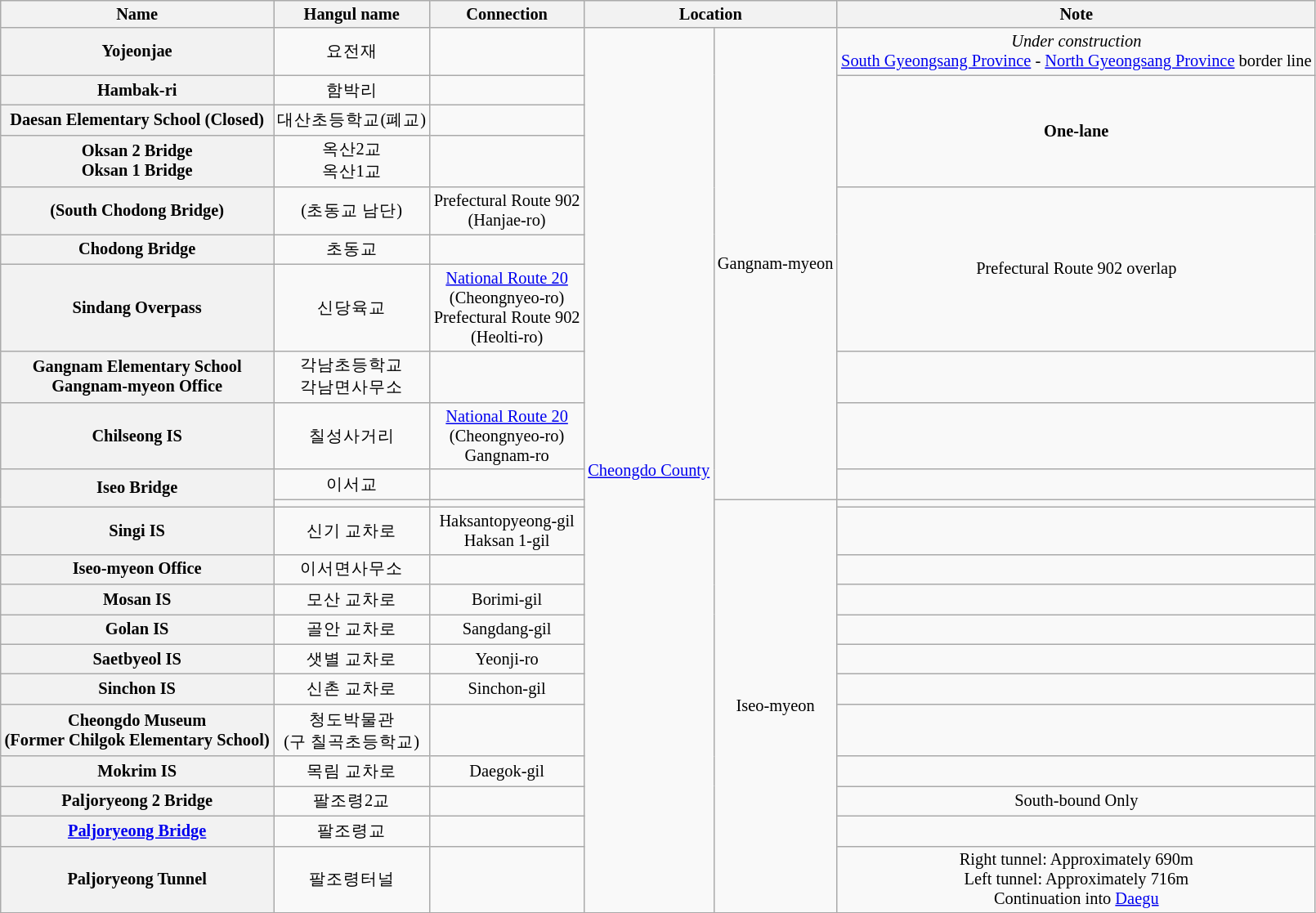<table class="wikitable" style="font-size: 85%; text-align: center;">
<tr>
<th>Name </th>
<th>Hangul name</th>
<th>Connection</th>
<th colspan="2">Location</th>
<th>Note</th>
</tr>
<tr>
<th>Yojeonjae</th>
<td>요전재</td>
<td></td>
<td rowspan=22><a href='#'>Cheongdo County</a></td>
<td rowspan=10>Gangnam-myeon</td>
<td><em>Under construction</em><br><a href='#'>South Gyeongsang Province</a> - <a href='#'>North Gyeongsang Province</a> border line</td>
</tr>
<tr>
<th>Hambak-ri</th>
<td>함박리</td>
<td></td>
<td rowspan=3><strong>One-lane</strong></td>
</tr>
<tr>
<th>Daesan Elementary School (Closed)</th>
<td>대산초등학교(폐교)</td>
<td></td>
</tr>
<tr>
<th>Oksan 2 Bridge<br>Oksan 1 Bridge</th>
<td>옥산2교<br>옥산1교</td>
<td></td>
</tr>
<tr>
<th>(South Chodong Bridge)</th>
<td>(초동교 남단)</td>
<td>Prefectural Route 902<br>(Hanjae-ro)</td>
<td rowspan=3>Prefectural Route 902 overlap</td>
</tr>
<tr>
<th>Chodong Bridge</th>
<td>초동교</td>
<td></td>
</tr>
<tr>
<th>Sindang Overpass</th>
<td>신당육교</td>
<td><a href='#'>National Route 20</a><br>(Cheongnyeo-ro)<br>Prefectural Route 902<br>(Heolti-ro)</td>
</tr>
<tr>
<th>Gangnam Elementary School<br>Gangnam-myeon Office</th>
<td>각남초등학교<br>각남면사무소</td>
<td></td>
<td></td>
</tr>
<tr>
<th>Chilseong IS</th>
<td>칠성사거리</td>
<td><a href='#'>National Route 20</a><br>(Cheongnyeo-ro)<br>Gangnam-ro</td>
<td></td>
</tr>
<tr>
<th rowspan=2>Iseo Bridge</th>
<td>이서교</td>
<td></td>
<td></td>
</tr>
<tr>
<td></td>
<td></td>
<td rowspan=12>Iseo-myeon</td>
<td></td>
</tr>
<tr>
<th>Singi IS</th>
<td>신기 교차로</td>
<td>Haksantopyeong-gil<br>Haksan 1-gil</td>
<td></td>
</tr>
<tr>
<th>Iseo-myeon Office</th>
<td>이서면사무소</td>
<td></td>
<td></td>
</tr>
<tr>
<th>Mosan IS</th>
<td>모산 교차로</td>
<td>Borimi-gil</td>
<td></td>
</tr>
<tr>
<th>Golan IS</th>
<td>골안 교차로</td>
<td>Sangdang-gil</td>
<td></td>
</tr>
<tr>
<th>Saetbyeol IS</th>
<td>샛별 교차로</td>
<td>Yeonji-ro</td>
<td></td>
</tr>
<tr>
<th>Sinchon IS</th>
<td>신촌 교차로</td>
<td>Sinchon-gil</td>
<td></td>
</tr>
<tr>
<th>Cheongdo Museum<br>(Former Chilgok Elementary School)</th>
<td>청도박물관<br>(구 칠곡초등학교)</td>
<td></td>
<td></td>
</tr>
<tr>
<th>Mokrim IS</th>
<td>목림 교차로</td>
<td>Daegok-gil</td>
<td></td>
</tr>
<tr>
<th>Paljoryeong 2 Bridge</th>
<td>팔조령2교</td>
<td></td>
<td>South-bound Only</td>
</tr>
<tr>
<th><a href='#'>Paljoryeong Bridge</a></th>
<td>팔조령교</td>
<td></td>
<td></td>
</tr>
<tr>
<th>Paljoryeong Tunnel</th>
<td>팔조령터널</td>
<td></td>
<td>Right tunnel: Approximately 690m<br>Left tunnel: Approximately 716m<br>Continuation into <a href='#'>Daegu</a></td>
</tr>
<tr>
</tr>
</table>
